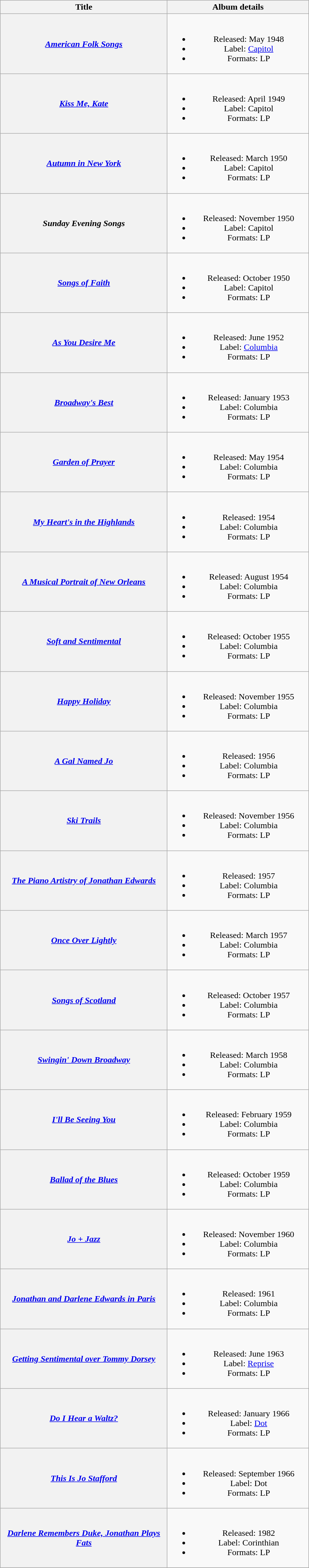<table class="wikitable plainrowheaders" style="text-align:center;">
<tr>
<th scope="col" style="width:19em;">Title</th>
<th scope="col" style="width:16em;">Album details</th>
</tr>
<tr>
<th scope="row"><em><a href='#'>American Folk Songs</a></em></th>
<td><br><ul><li>Released: May 1948</li><li>Label: <a href='#'>Capitol</a></li><li>Formats: LP</li></ul></td>
</tr>
<tr>
<th scope="row"><em><a href='#'>Kiss Me, Kate</a></em><br></th>
<td><br><ul><li>Released: April 1949</li><li>Label: Capitol</li><li>Formats: LP</li></ul></td>
</tr>
<tr>
<th scope="row"><em><a href='#'>Autumn in New York</a></em></th>
<td><br><ul><li>Released: March 1950</li><li>Label: Capitol</li><li>Formats: LP</li></ul></td>
</tr>
<tr>
<th scope="row"><em>Sunday Evening Songs</em><br></th>
<td><br><ul><li>Released: November 1950</li><li>Label: Capitol</li><li>Formats: LP</li></ul></td>
</tr>
<tr>
<th scope="row"><em><a href='#'>Songs of Faith</a></em></th>
<td><br><ul><li>Released: October 1950</li><li>Label: Capitol</li><li>Formats: LP</li></ul></td>
</tr>
<tr>
<th scope="row"><em><a href='#'>As You Desire Me</a></em></th>
<td><br><ul><li>Released: June 1952</li><li>Label: <a href='#'>Columbia</a></li><li>Formats: LP</li></ul></td>
</tr>
<tr>
<th scope="row"><em><a href='#'>Broadway's Best</a></em></th>
<td><br><ul><li>Released: January 1953</li><li>Label: Columbia</li><li>Formats: LP</li></ul></td>
</tr>
<tr>
<th scope="row"><em><a href='#'>Garden of Prayer</a></em></th>
<td><br><ul><li>Released: May 1954</li><li>Label: Columbia</li><li>Formats: LP</li></ul></td>
</tr>
<tr>
<th scope="row"><em><a href='#'>My Heart's in the Highlands</a></em></th>
<td><br><ul><li>Released: 1954</li><li>Label: Columbia</li><li>Formats: LP</li></ul></td>
</tr>
<tr>
<th scope="row"><em><a href='#'>A Musical Portrait of New Orleans</a></em><br></th>
<td><br><ul><li>Released: August 1954</li><li>Label: Columbia</li><li>Formats: LP</li></ul></td>
</tr>
<tr>
<th scope="row"><em><a href='#'>Soft and Sentimental</a></em></th>
<td><br><ul><li>Released: October 1955</li><li>Label: Columbia</li><li>Formats: LP</li></ul></td>
</tr>
<tr>
<th scope="row"><em><a href='#'>Happy Holiday</a></em></th>
<td><br><ul><li>Released: November 1955</li><li>Label: Columbia</li><li>Formats: LP</li></ul></td>
</tr>
<tr>
<th scope="row"><em><a href='#'>A Gal Named Jo</a></em></th>
<td><br><ul><li>Released: 1956</li><li>Label: Columbia</li><li>Formats: LP</li></ul></td>
</tr>
<tr>
<th scope="row"><em><a href='#'>Ski Trails</a></em></th>
<td><br><ul><li>Released: November 1956</li><li>Label: Columbia</li><li>Formats: LP</li></ul></td>
</tr>
<tr>
<th scope="row"><em><a href='#'>The Piano Artistry of Jonathan Edwards</a></em><br></th>
<td><br><ul><li>Released: 1957</li><li>Label: Columbia</li><li>Formats: LP</li></ul></td>
</tr>
<tr>
<th scope="row"><em><a href='#'>Once Over Lightly</a></em></th>
<td><br><ul><li>Released: March 1957</li><li>Label: Columbia</li><li>Formats: LP</li></ul></td>
</tr>
<tr>
<th scope="row"><em><a href='#'>Songs of Scotland</a></em></th>
<td><br><ul><li>Released: October 1957</li><li>Label: Columbia</li><li>Formats: LP</li></ul></td>
</tr>
<tr>
<th scope="row"><em><a href='#'>Swingin' Down Broadway</a></em></th>
<td><br><ul><li>Released: March 1958</li><li>Label: Columbia</li><li>Formats: LP</li></ul></td>
</tr>
<tr>
<th scope="row"><em><a href='#'>I'll Be Seeing You</a></em></th>
<td><br><ul><li>Released: February 1959</li><li>Label: Columbia</li><li>Formats: LP</li></ul></td>
</tr>
<tr>
<th scope="row"><em><a href='#'>Ballad of the Blues</a></em></th>
<td><br><ul><li>Released: October 1959</li><li>Label: Columbia</li><li>Formats: LP</li></ul></td>
</tr>
<tr>
<th scope="row"><em><a href='#'>Jo + Jazz</a></em></th>
<td><br><ul><li>Released: November 1960</li><li>Label: Columbia</li><li>Formats: LP</li></ul></td>
</tr>
<tr>
<th scope="row"><em><a href='#'>Jonathan and Darlene Edwards in Paris</a></em><br></th>
<td><br><ul><li>Released: 1961</li><li>Label: Columbia</li><li>Formats: LP</li></ul></td>
</tr>
<tr>
<th scope="row"><em><a href='#'>Getting Sentimental over Tommy Dorsey</a></em></th>
<td><br><ul><li>Released: June 1963</li><li>Label: <a href='#'>Reprise</a></li><li>Formats: LP</li></ul></td>
</tr>
<tr>
<th scope="row"><em><a href='#'>Do I Hear a Waltz?</a></em></th>
<td><br><ul><li>Released: January 1966</li><li>Label: <a href='#'>Dot</a></li><li>Formats: LP</li></ul></td>
</tr>
<tr>
<th scope="row"><em><a href='#'>This Is Jo Stafford</a></em></th>
<td><br><ul><li>Released: September 1966</li><li>Label: Dot</li><li>Formats: LP</li></ul></td>
</tr>
<tr>
<th scope="row"><em><a href='#'>Darlene Remembers Duke, Jonathan Plays Fats</a></em><br></th>
<td><br><ul><li>Released: 1982</li><li>Label: Corinthian</li><li>Formats: LP</li></ul></td>
</tr>
<tr>
</tr>
</table>
